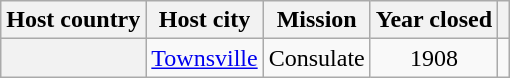<table class="wikitable plainrowheaders" style="text-align:center;">
<tr>
<th scope="col">Host country</th>
<th scope="col">Host city</th>
<th scope="col">Mission</th>
<th scope="col">Year closed</th>
<th scope="col"></th>
</tr>
<tr>
<th scope="row"></th>
<td><a href='#'>Townsville</a></td>
<td>Consulate</td>
<td>1908</td>
<td></td>
</tr>
</table>
